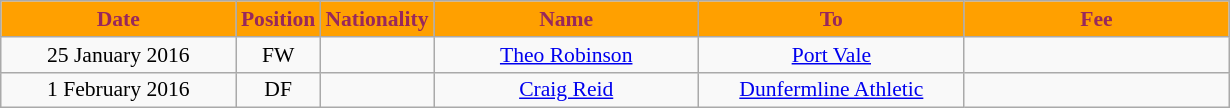<table class="wikitable" style="text-align:center; font-size:90%">
<tr>
<th style="background:#ffa000; color:#98285c; width:150px;">Date</th>
<th style="background:#ffa000; color:#98285c; width:45px;">Position</th>
<th style="background:#ffa000; color:#98285c; width:45px;">Nationality</th>
<th style="background:#ffa000; color:#98285c; width:170px;">Name</th>
<th style="background:#ffa000; color:#98285c; width:170px;">To</th>
<th style="background:#ffa000; color:#98285c; width:170px;">Fee</th>
</tr>
<tr>
<td>25 January 2016</td>
<td>FW</td>
<td></td>
<td><a href='#'>Theo Robinson</a></td>
<td><a href='#'>Port Vale</a></td>
<td></td>
</tr>
<tr>
<td>1 February 2016</td>
<td>DF</td>
<td></td>
<td><a href='#'>Craig Reid</a></td>
<td><a href='#'>Dunfermline Athletic</a></td>
<td></td>
</tr>
</table>
